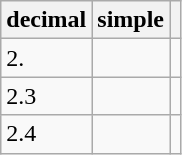<table class="wikitable">
<tr>
<th>decimal</th>
<th>simple</th>
<th></th>
</tr>
<tr>
<td>2.</td>
<td></td>
<td></td>
</tr>
<tr>
<td>2.3</td>
<td></td>
<td></td>
</tr>
<tr>
<td>2.4</td>
<td></td>
<td></td>
</tr>
</table>
